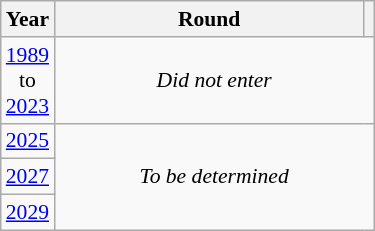<table class="wikitable" style="text-align: center; font-size:90%">
<tr>
<th>Year</th>
<th style="width:200px">Round</th>
<th></th>
</tr>
<tr>
<td><a href='#'>1989</a><br>to<br><a href='#'>2023</a></td>
<td colspan="2"><em>Did not enter</em></td>
</tr>
<tr>
<td><a href='#'>2025</a></td>
<td colspan="2" rowspan="3"><em>To be determined</em></td>
</tr>
<tr>
<td><a href='#'>2027</a></td>
</tr>
<tr>
<td><a href='#'>2029</a></td>
</tr>
</table>
